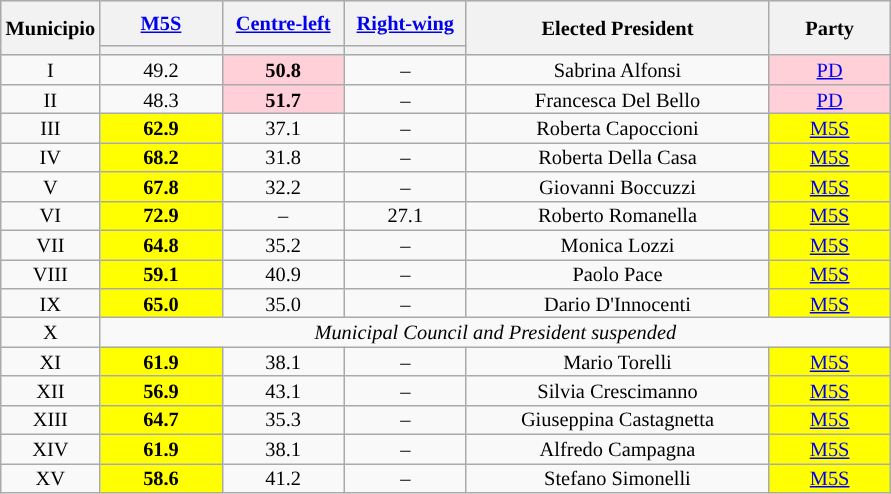<table class="wikitable" style="text-align:center;font-size:85%;line-height:13px">
<tr style="height:30px; background-color:#E9E9E9">
<th style="width:50px;" rowspan="2">Municipio</th>
<th style="width:75px;"><a href='#'>M5S</a></th>
<th style="width:75px;"><a href='#'>Centre-left</a></th>
<th style="width:75px;"><a href='#'>Right-wing</a></th>
<th style="width:195px;" rowspan="2">Elected President</th>
<th style="width:75px;" rowspan="2">Party</th>
</tr>
<tr>
<th style="background:"></th>
<th style="background:"></th>
<th style="background:"></th>
</tr>
<tr>
<td>I</td>
<td>49.2</td>
<td style="background:#FFD0D7"><strong>50.8</strong></td>
<td>–</td>
<td>Sabrina Alfonsi</td>
<td style="background:#FFD0D7"><a href='#'>PD</a></td>
</tr>
<tr>
<td>II</td>
<td>48.3</td>
<td style="background:#FFD0D7"><strong>51.7</strong></td>
<td>–</td>
<td>Francesca Del Bello</td>
<td style="background:#FFD0D7"><a href='#'>PD</a></td>
</tr>
<tr>
<td>III</td>
<td style="background:yellow"><strong>62.9</strong></td>
<td>37.1</td>
<td>–</td>
<td>Roberta Capoccioni</td>
<td style="background:yellow"><a href='#'>M5S</a></td>
</tr>
<tr>
<td>IV</td>
<td style="background:yellow"><strong>68.2</strong></td>
<td>31.8</td>
<td>–</td>
<td>Roberta Della Casa</td>
<td style="background:yellow"><a href='#'>M5S</a></td>
</tr>
<tr>
<td>V</td>
<td style="background:yellow"><strong>67.8</strong></td>
<td>32.2</td>
<td>–</td>
<td>Giovanni Boccuzzi</td>
<td style="background:yellow"><a href='#'>M5S</a></td>
</tr>
<tr>
<td>VI</td>
<td style="background:yellow"><strong>72.9</strong></td>
<td>–</td>
<td>27.1</td>
<td>Roberto Romanella</td>
<td style="background:yellow"><a href='#'>M5S</a></td>
</tr>
<tr>
<td>VII</td>
<td style="background:yellow"><strong>64.8</strong></td>
<td>35.2</td>
<td>–</td>
<td>Monica Lozzi</td>
<td style="background:yellow"><a href='#'>M5S</a></td>
</tr>
<tr>
<td>VIII</td>
<td style="background:yellow"><strong>59.1</strong></td>
<td>40.9</td>
<td>–</td>
<td>Paolo Pace</td>
<td style="background:yellow"><a href='#'>M5S</a></td>
</tr>
<tr>
<td>IX</td>
<td style="background:yellow"><strong>65.0</strong></td>
<td>35.0</td>
<td>–</td>
<td>Dario D'Innocenti</td>
<td style="background:yellow"><a href='#'>M5S</a></td>
</tr>
<tr>
<td>X</td>
<td colspan=5><em>Municipal Council and President suspended</em></td>
</tr>
<tr>
<td>XI</td>
<td style="background:yellow"><strong>61.9</strong></td>
<td>38.1</td>
<td>–</td>
<td>Mario Torelli</td>
<td style="background:yellow"><a href='#'>M5S</a></td>
</tr>
<tr>
<td>XII</td>
<td style="background:yellow"><strong>56.9</strong></td>
<td>43.1</td>
<td>–</td>
<td>Silvia Crescimanno</td>
<td style="background:yellow"><a href='#'>M5S</a></td>
</tr>
<tr>
<td>XIII</td>
<td style="background:yellow"><strong>64.7</strong></td>
<td>35.3</td>
<td>–</td>
<td>Giuseppina Castagnetta</td>
<td style="background:yellow"><a href='#'>M5S</a></td>
</tr>
<tr>
<td>XIV</td>
<td style="background:yellow"><strong>61.9</strong></td>
<td>38.1</td>
<td>–</td>
<td>Alfredo Campagna</td>
<td style="background:yellow"><a href='#'>M5S</a></td>
</tr>
<tr>
<td>XV</td>
<td style="background:yellow"><strong>58.6</strong></td>
<td>41.2</td>
<td>–</td>
<td>Stefano Simonelli</td>
<td style="background:yellow"><a href='#'>M5S</a></td>
</tr>
</table>
